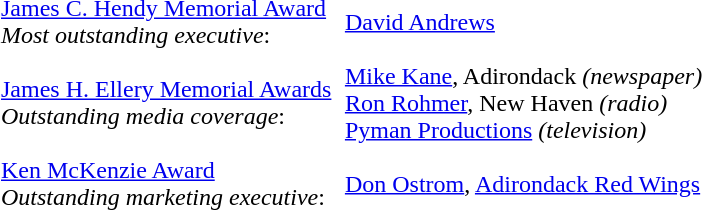<table cellpadding="3" cellspacing="3">
<tr>
<td><a href='#'>James C. Hendy Memorial Award</a><br><em>Most outstanding executive</em>:</td>
<td><a href='#'>David Andrews</a></td>
</tr>
<tr>
<td><a href='#'>James H. Ellery Memorial Awards</a> <br><em>Outstanding media coverage</em>:</td>
<td><a href='#'>Mike Kane</a>, Adirondack <em>(newspaper)</em><br><a href='#'>Ron Rohmer</a>, New Haven <em>(radio)</em><br><a href='#'>Pyman Productions</a> <em>(television)</em></td>
</tr>
<tr>
<td><a href='#'>Ken McKenzie Award</a><br><em>Outstanding marketing executive</em>:</td>
<td><a href='#'>Don Ostrom</a>, <a href='#'>Adirondack Red Wings</a></td>
</tr>
</table>
